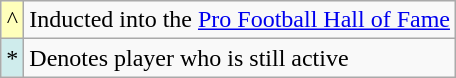<table class="wikitable">
<tr>
<td style="text-align:center; background:#ffb;">^</td>
<td>Inducted into the <a href='#'>Pro Football Hall of Fame</a></td>
</tr>
<tr>
<td style="text-align:center; background:#cfecec;">*</td>
<td>Denotes player who is still active</td>
</tr>
</table>
